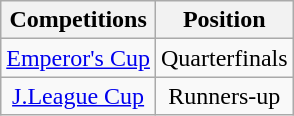<table class="wikitable" style="text-align:center;">
<tr>
<th>Competitions</th>
<th>Position</th>
</tr>
<tr>
<td><a href='#'>Emperor's Cup</a></td>
<td>Quarterfinals</td>
</tr>
<tr>
<td><a href='#'>J.League Cup</a></td>
<td>Runners-up</td>
</tr>
</table>
